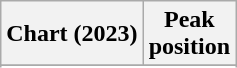<table class="wikitable sortable plainrowheaders" style="text-align:center;">
<tr>
<th scope="col">Chart (2023)</th>
<th scope="col">Peak<br>position</th>
</tr>
<tr>
</tr>
<tr>
</tr>
<tr>
</tr>
<tr>
</tr>
<tr>
</tr>
<tr>
</tr>
</table>
